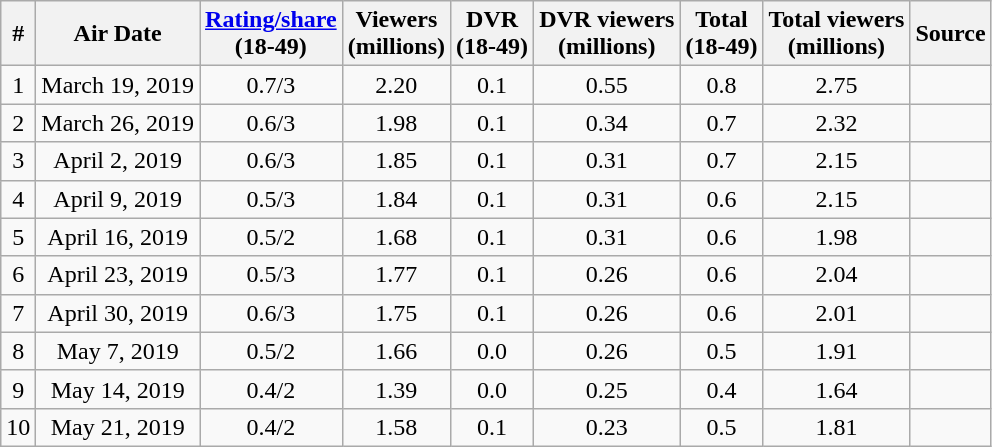<table class="wikitable">
<tr>
<th>#</th>
<th>Air Date</th>
<th><a href='#'>Rating/share</a><br>(18-49)</th>
<th>Viewers<br>(millions)</th>
<th>DVR<br>(18-49)</th>
<th>DVR viewers<br>(millions)</th>
<th>Total<br>(18-49)</th>
<th>Total viewers<br>(millions)</th>
<th>Source</th>
</tr>
<tr>
<td style="text-align:center">1</td>
<td style="text-align:center">March 19, 2019</td>
<td style="text-align:center">0.7/3</td>
<td style="text-align:center">2.20</td>
<td style="text-align:center">0.1</td>
<td style="text-align:center">0.55</td>
<td style="text-align:center">0.8</td>
<td style="text-align:center">2.75</td>
<td style="text-align:center"></td>
</tr>
<tr>
<td style="text-align:center">2</td>
<td style="text-align:center">March 26, 2019</td>
<td style="text-align:center">0.6/3</td>
<td style="text-align:center">1.98</td>
<td style="text-align:center">0.1</td>
<td style="text-align:center">0.34</td>
<td style="text-align:center">0.7</td>
<td style="text-align:center">2.32</td>
<td style="text-align:center"></td>
</tr>
<tr>
<td style="text-align:center">3</td>
<td style="text-align:center">April 2, 2019</td>
<td style="text-align:center">0.6/3</td>
<td style="text-align:center">1.85</td>
<td style="text-align:center">0.1</td>
<td style="text-align:center">0.31</td>
<td style="text-align:center">0.7</td>
<td style="text-align:center">2.15</td>
<td style="text-align:center"></td>
</tr>
<tr>
<td style="text-align:center">4</td>
<td style="text-align:center">April 9, 2019</td>
<td style="text-align:center">0.5/3</td>
<td style="text-align:center">1.84</td>
<td style="text-align:center">0.1</td>
<td style="text-align:center">0.31</td>
<td style="text-align:center">0.6</td>
<td style="text-align:center">2.15</td>
<td style="text-align:center"></td>
</tr>
<tr>
<td style="text-align:center">5</td>
<td style="text-align:center">April 16, 2019</td>
<td style="text-align:center">0.5/2</td>
<td style="text-align:center">1.68</td>
<td style="text-align:center">0.1</td>
<td style="text-align:center">0.31</td>
<td style="text-align:center">0.6</td>
<td style="text-align:center">1.98</td>
<td style="text-align:center"></td>
</tr>
<tr>
<td style="text-align:center">6</td>
<td style="text-align:center">April 23, 2019</td>
<td style="text-align:center">0.5/3</td>
<td style="text-align:center">1.77</td>
<td style="text-align:center">0.1</td>
<td style="text-align:center">0.26</td>
<td style="text-align:center">0.6</td>
<td style="text-align:center">2.04</td>
<td style="text-align:center"></td>
</tr>
<tr>
<td style="text-align:center">7</td>
<td style="text-align:center">April 30, 2019</td>
<td style="text-align:center">0.6/3</td>
<td style="text-align:center">1.75</td>
<td style="text-align:center">0.1</td>
<td style="text-align:center">0.26</td>
<td style="text-align:center">0.6</td>
<td style="text-align:center">2.01</td>
<td style="text-align:center"></td>
</tr>
<tr>
<td style="text-align:center">8</td>
<td style="text-align:center">May 7, 2019</td>
<td style="text-align:center">0.5/2</td>
<td style="text-align:center">1.66</td>
<td style="text-align:center">0.0</td>
<td style="text-align:center">0.26</td>
<td style="text-align:center">0.5</td>
<td style="text-align:center">1.91</td>
<td style="text-align:center"></td>
</tr>
<tr>
<td style="text-align:center">9</td>
<td style="text-align:center">May 14, 2019</td>
<td style="text-align:center">0.4/2</td>
<td style="text-align:center">1.39</td>
<td style="text-align:center">0.0</td>
<td style="text-align:center">0.25</td>
<td style="text-align:center">0.4</td>
<td style="text-align:center">1.64</td>
<td style="text-align:center"></td>
</tr>
<tr>
<td style="text-align:center">10</td>
<td style="text-align:center">May 21, 2019</td>
<td style="text-align:center">0.4/2</td>
<td style="text-align:center">1.58</td>
<td style="text-align:center">0.1</td>
<td style="text-align:center">0.23</td>
<td style="text-align:center">0.5</td>
<td style="text-align:center">1.81</td>
<td style="text-align:center"></td>
</tr>
</table>
